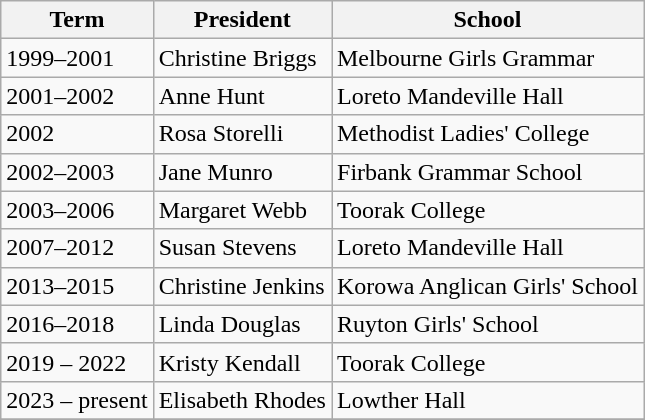<table class="wikitable">
<tr>
<th>Term</th>
<th>President</th>
<th>School</th>
</tr>
<tr>
<td>1999–2001</td>
<td>Christine Briggs</td>
<td>Melbourne Girls Grammar</td>
</tr>
<tr>
<td>2001–2002</td>
<td>Anne Hunt</td>
<td>Loreto Mandeville Hall</td>
</tr>
<tr>
<td>2002</td>
<td>Rosa Storelli</td>
<td>Methodist Ladies' College</td>
</tr>
<tr>
<td>2002–2003</td>
<td>Jane Munro</td>
<td>Firbank Grammar School</td>
</tr>
<tr>
<td>2003–2006</td>
<td>Margaret Webb</td>
<td>Toorak College</td>
</tr>
<tr>
<td>2007–2012</td>
<td>Susan Stevens</td>
<td>Loreto Mandeville Hall</td>
</tr>
<tr>
<td>2013–2015</td>
<td>Christine Jenkins</td>
<td>Korowa Anglican Girls' School</td>
</tr>
<tr>
<td>2016–2018</td>
<td>Linda Douglas</td>
<td>Ruyton Girls' School</td>
</tr>
<tr>
<td>2019 – 2022</td>
<td>Kristy Kendall</td>
<td>Toorak College</td>
</tr>
<tr>
<td>2023 – present</td>
<td>Elisabeth Rhodes</td>
<td>Lowther Hall</td>
</tr>
<tr>
</tr>
</table>
